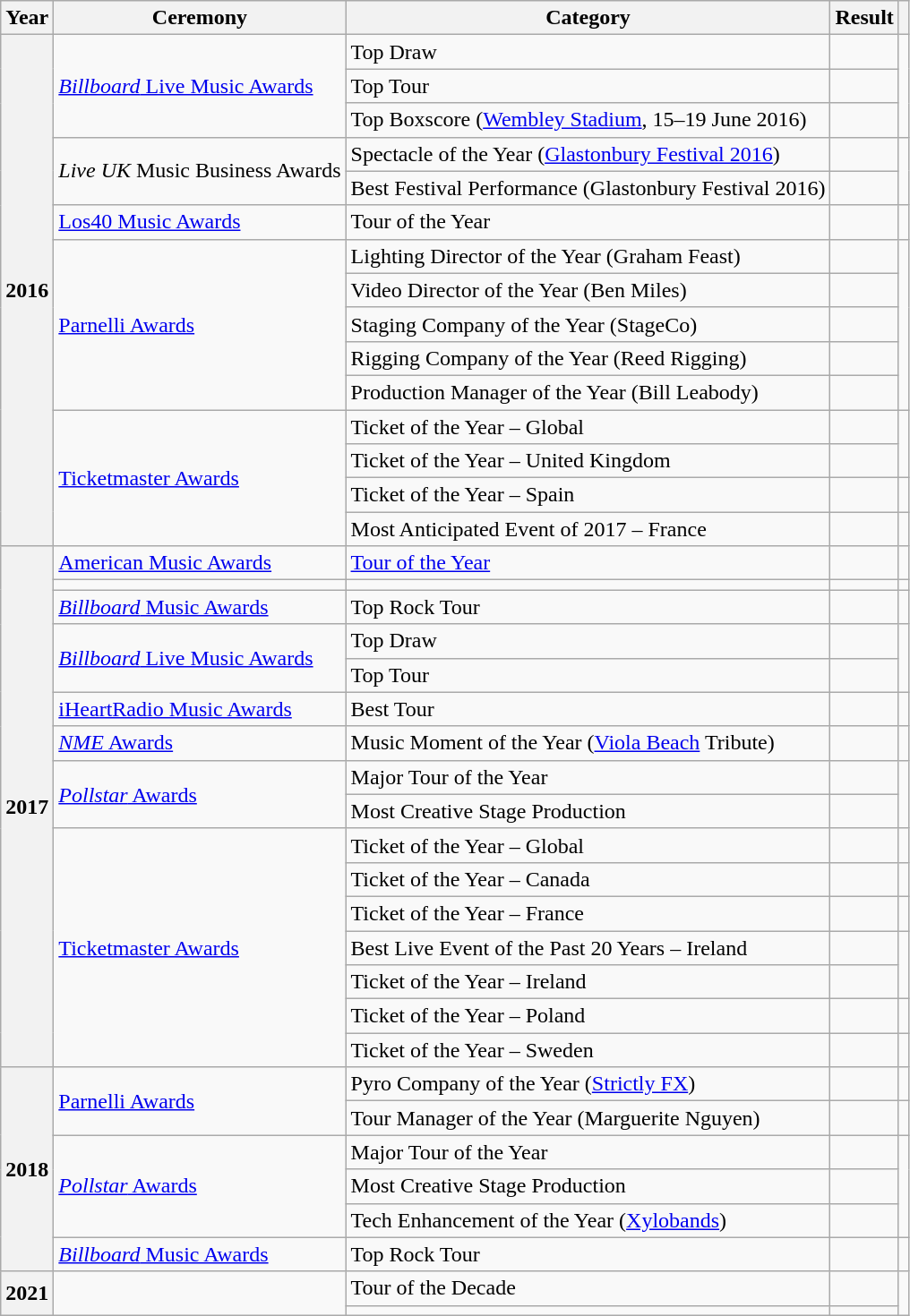<table class="wikitable sortable plainrowheaders">
<tr>
<th scope="col">Year</th>
<th scope="col">Ceremony</th>
<th scope="col">Category</th>
<th scope="col">Result</th>
<th scope="col" class="unsortable"></th>
</tr>
<tr>
<th rowspan="15" scope="rowgroup" style="text-align:center;">2016</th>
<td rowspan="3"><a href='#'><em>Billboard</em> Live Music Awards</a></td>
<td>Top Draw</td>
<td></td>
<td rowspan="3" style="text-align:center;"></td>
</tr>
<tr>
<td>Top Tour</td>
<td></td>
</tr>
<tr>
<td>Top Boxscore (<a href='#'>Wembley Stadium</a>, 15–19 June 2016)</td>
<td></td>
</tr>
<tr>
<td rowspan="2"><em>Live UK</em> Music Business Awards</td>
<td>Spectacle of the Year (<a href='#'>Glastonbury Festival 2016</a>)</td>
<td></td>
<td rowspan="2" style="text-align:center;"></td>
</tr>
<tr>
<td>Best Festival Performance (Glastonbury Festival 2016)</td>
<td></td>
</tr>
<tr>
<td><a href='#'>Los40 Music Awards</a></td>
<td>Tour of the Year</td>
<td></td>
<td style="text-align:center;"></td>
</tr>
<tr>
<td rowspan="5"><a href='#'>Parnelli Awards</a></td>
<td>Lighting Director of the Year (Graham Feast)</td>
<td></td>
<td rowspan="5" style="text-align:center;"></td>
</tr>
<tr>
<td>Video Director of the Year (Ben Miles)</td>
<td></td>
</tr>
<tr>
<td>Staging Company of the Year (StageCo)</td>
<td></td>
</tr>
<tr>
<td>Rigging Company of the Year (Reed Rigging)</td>
<td></td>
</tr>
<tr>
<td>Production Manager of the Year (Bill Leabody)</td>
<td></td>
</tr>
<tr>
<td rowspan="4"><a href='#'>Ticketmaster Awards</a></td>
<td>Ticket of the Year – Global</td>
<td></td>
<td rowspan="2" style="text-align:center;"></td>
</tr>
<tr>
<td>Ticket of the Year – United Kingdom</td>
<td></td>
</tr>
<tr>
<td>Ticket of the Year – Spain</td>
<td></td>
<td style="text-align:center;"></td>
</tr>
<tr>
<td>Most Anticipated Event of 2017 – France</td>
<td></td>
<td style="text-align:center;"></td>
</tr>
<tr>
<th rowspan="16" scope="rowgroup" style="text-align:center;">2017</th>
<td><a href='#'>American Music Awards</a></td>
<td><a href='#'>Tour of the Year</a></td>
<td></td>
<td style="text-align:center;"></td>
</tr>
<tr>
<td></td>
<td></td>
<td></td>
<td style="text-align:center;"></td>
</tr>
<tr>
<td><a href='#'><em>Billboard</em> Music Awards</a></td>
<td>Top Rock Tour</td>
<td></td>
<td style="text-align:center;"></td>
</tr>
<tr>
<td rowspan="2"><a href='#'><em>Billboard</em> Live Music Awards</a></td>
<td>Top Draw</td>
<td></td>
<td rowspan="2" style="text-align:center;"></td>
</tr>
<tr>
<td>Top Tour</td>
<td></td>
</tr>
<tr>
<td><a href='#'>iHeartRadio Music Awards</a></td>
<td>Best Tour</td>
<td></td>
<td style="text-align:center;"></td>
</tr>
<tr>
<td><a href='#'><em>NME</em> Awards</a></td>
<td>Music Moment of the Year (<a href='#'>Viola Beach</a> Tribute)</td>
<td></td>
<td style="text-align:center;"></td>
</tr>
<tr>
<td rowspan="2"><a href='#'><em>Pollstar</em> Awards</a></td>
<td>Major Tour of the Year</td>
<td></td>
<td rowspan="2" style="text-align:center;"></td>
</tr>
<tr>
<td>Most Creative Stage Production</td>
<td></td>
</tr>
<tr>
<td rowspan="7"><a href='#'>Ticketmaster Awards</a></td>
<td>Ticket of the Year – Global</td>
<td></td>
<td style="text-align:center;"></td>
</tr>
<tr>
<td>Ticket of the Year – Canada</td>
<td></td>
<td style="text-align:center;"></td>
</tr>
<tr>
<td>Ticket of the Year – France</td>
<td></td>
<td style="text-align:center;"></td>
</tr>
<tr>
<td>Best Live Event of the Past 20 Years – Ireland</td>
<td></td>
<td rowspan="2" style="text-align:center;"></td>
</tr>
<tr>
<td>Ticket of the Year – Ireland</td>
<td></td>
</tr>
<tr>
<td>Ticket of the Year – Poland</td>
<td></td>
<td style="text-align:center;"></td>
</tr>
<tr>
<td>Ticket of the Year – Sweden</td>
<td></td>
<td style="text-align:center;"></td>
</tr>
<tr>
<th rowspan="6" scope="rowgroup" style="text-align:center;">2018</th>
<td rowspan="2"><a href='#'>Parnelli Awards</a></td>
<td>Pyro Company of the Year (<a href='#'>Strictly FX</a>)</td>
<td></td>
<td style="text-align:center;"></td>
</tr>
<tr>
<td>Tour Manager of the Year (Marguerite Nguyen)</td>
<td></td>
<td style="text-align:center;"></td>
</tr>
<tr>
<td rowspan="3"><a href='#'><em>Pollstar</em> Awards</a></td>
<td>Major Tour of the Year</td>
<td></td>
<td rowspan="3" style="text-align:center;"></td>
</tr>
<tr>
<td>Most Creative Stage Production</td>
<td></td>
</tr>
<tr>
<td>Tech Enhancement of the Year (<a href='#'>Xylobands</a>)</td>
<td></td>
</tr>
<tr>
<td><a href='#'><em>Billboard</em> Music Awards</a></td>
<td>Top Rock Tour</td>
<td></td>
<td style="text-align:center;"></td>
</tr>
<tr>
<th rowspan="2" scope="rowgroup" style="text-align:center;">2021</th>
<td rowspan="2"></td>
<td>Tour of the Decade</td>
<td></td>
<td rowspan="2" style="text-align:center;"></td>
</tr>
<tr>
<td></td>
<td></td>
</tr>
</table>
